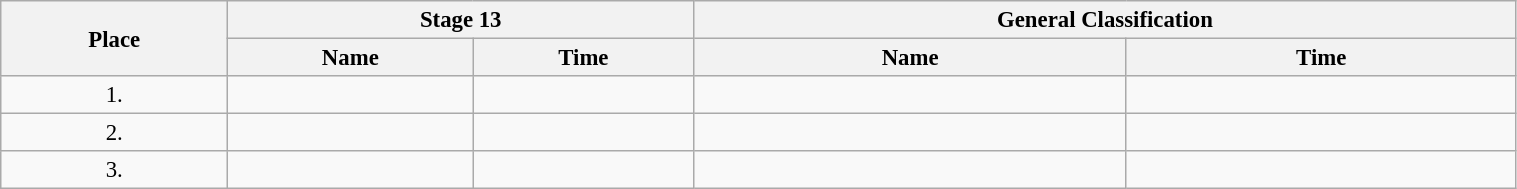<table class=wikitable style="font-size:95%" width="80%">
<tr>
<th rowspan="2">Place</th>
<th colspan="2">Stage 13</th>
<th colspan="2">General Classification</th>
</tr>
<tr>
<th>Name</th>
<th>Time</th>
<th>Name</th>
<th>Time</th>
</tr>
<tr>
<td align="center">1.</td>
<td></td>
<td></td>
<td></td>
<td></td>
</tr>
<tr>
<td align="center">2.</td>
<td></td>
<td></td>
<td></td>
<td></td>
</tr>
<tr>
<td align="center">3.</td>
<td></td>
<td></td>
<td></td>
<td></td>
</tr>
</table>
